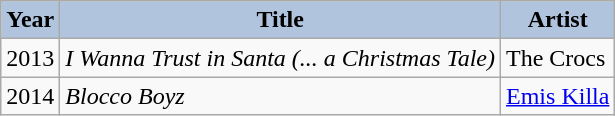<table class="wikitable">
<tr>
<th style="background:#B0C4DE;">Year</th>
<th style="background:#B0C4DE;">Title</th>
<th style="background:#B0C4DE;">Artist</th>
</tr>
<tr>
<td>2013</td>
<td><em>I Wanna Trust in Santa (... a Christmas Tale)</em></td>
<td>The Crocs</td>
</tr>
<tr>
<td>2014</td>
<td><em>Blocco Boyz</em></td>
<td><a href='#'>Emis Killa</a></td>
</tr>
</table>
